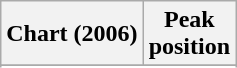<table class="wikitable sortable plainrowheaders">
<tr>
<th scope="col">Chart (2006)</th>
<th scope="col">Peak<br>position</th>
</tr>
<tr>
</tr>
<tr>
</tr>
<tr>
</tr>
<tr>
</tr>
<tr>
</tr>
<tr>
</tr>
<tr>
</tr>
</table>
